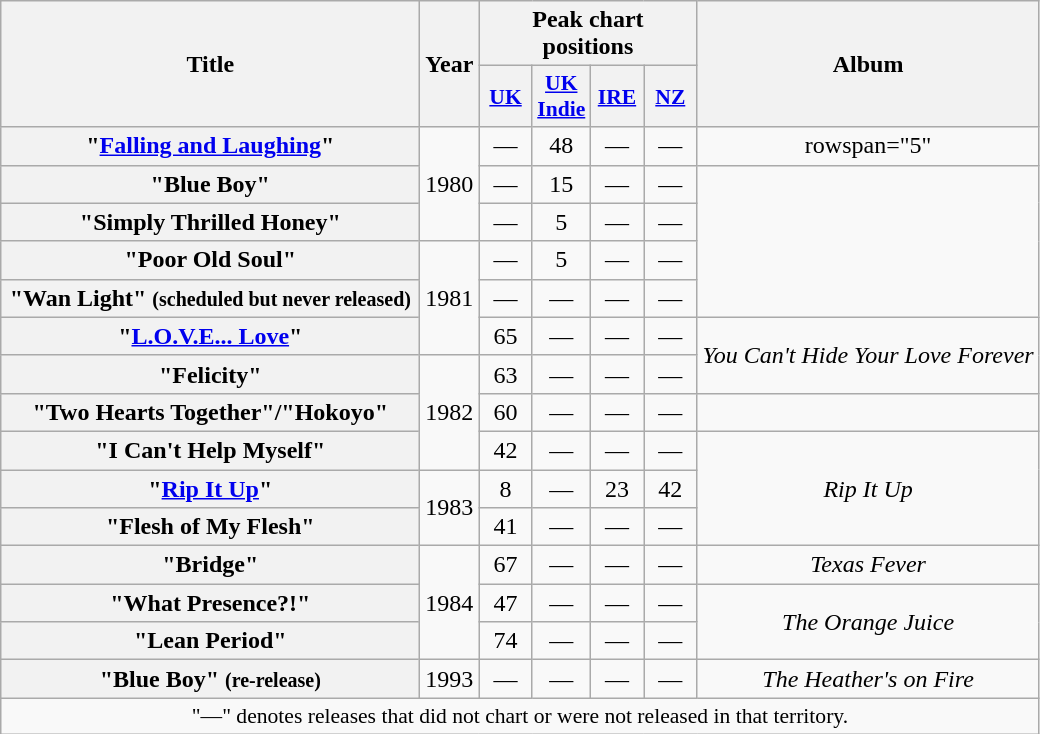<table class="wikitable plainrowheaders" style="text-align:center;">
<tr>
<th rowspan="2" scope="col" style="width:17em;">Title</th>
<th rowspan="2" scope="col" style="width:2em;">Year</th>
<th colspan="4">Peak chart positions</th>
<th rowspan="2">Album</th>
</tr>
<tr>
<th scope="col" style="width:2em;font-size:90%;"><a href='#'>UK</a><br></th>
<th scope="col" style="width:2em;font-size:90%;"><a href='#'>UK Indie</a><br></th>
<th scope="col" style="width:2em;font-size:90%;"><a href='#'>IRE</a><br></th>
<th scope="col" style="width:2em;font-size:90%;"><a href='#'>NZ</a><br></th>
</tr>
<tr>
<th scope="row">"<a href='#'>Falling and Laughing</a>"</th>
<td rowspan="3">1980</td>
<td>—</td>
<td>48</td>
<td>—</td>
<td>—</td>
<td>rowspan="5" </td>
</tr>
<tr>
<th scope="row">"Blue Boy"</th>
<td>—</td>
<td>15</td>
<td>—</td>
<td>—</td>
</tr>
<tr>
<th scope="row">"Simply Thrilled Honey"</th>
<td>—</td>
<td>5</td>
<td>—</td>
<td>—</td>
</tr>
<tr>
<th scope="row">"Poor Old Soul"</th>
<td rowspan="3">1981</td>
<td>—</td>
<td>5</td>
<td>—</td>
<td>—</td>
</tr>
<tr>
<th scope="row">"Wan Light" <small>(scheduled but never released)</small></th>
<td>—</td>
<td>—</td>
<td>—</td>
<td>—</td>
</tr>
<tr>
<th scope="row">"<a href='#'>L.O.V.E... Love</a>"</th>
<td>65</td>
<td>—</td>
<td>—</td>
<td>—</td>
<td rowspan="2"><em>You Can't Hide Your Love Forever</em></td>
</tr>
<tr>
<th scope="row">"Felicity"</th>
<td rowspan="3">1982</td>
<td>63</td>
<td>—</td>
<td>—</td>
<td>—</td>
</tr>
<tr>
<th scope="row">"Two Hearts Together"/"Hokoyo"</th>
<td>60</td>
<td>—</td>
<td>—</td>
<td>—</td>
<td></td>
</tr>
<tr>
<th scope="row">"I Can't Help Myself"</th>
<td>42</td>
<td>—</td>
<td>—</td>
<td>—</td>
<td rowspan="3"><em>Rip It Up</em></td>
</tr>
<tr>
<th scope="row">"<a href='#'>Rip It Up</a>"</th>
<td rowspan="2">1983</td>
<td>8</td>
<td>—</td>
<td>23</td>
<td>42</td>
</tr>
<tr>
<th scope="row">"Flesh of My Flesh"</th>
<td>41</td>
<td>—</td>
<td>—</td>
<td>—</td>
</tr>
<tr>
<th scope="row">"Bridge"</th>
<td rowspan="3">1984</td>
<td>67</td>
<td>—</td>
<td>—</td>
<td>—</td>
<td><em>Texas Fever</em></td>
</tr>
<tr>
<th scope="row">"What Presence?!"</th>
<td>47</td>
<td>—</td>
<td>—</td>
<td>—</td>
<td rowspan="2"><em>The Orange Juice</em></td>
</tr>
<tr>
<th scope="row">"Lean Period"</th>
<td>74</td>
<td>—</td>
<td>—</td>
<td>—</td>
</tr>
<tr>
<th scope="row">"Blue Boy" <small>(re-release)</small></th>
<td>1993</td>
<td>—</td>
<td>—</td>
<td>—</td>
<td>—</td>
<td><em>The Heather's on Fire</em></td>
</tr>
<tr>
<td colspan="7" style="font-size:90%">"—" denotes releases that did not chart or were not released in that territory.</td>
</tr>
</table>
